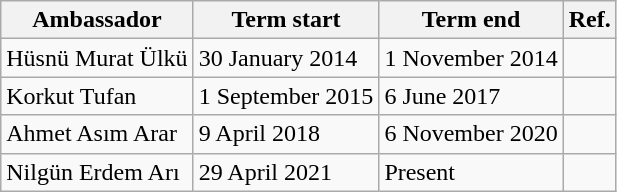<table class="wikitable">
<tr>
<th>Ambassador</th>
<th>Term start</th>
<th>Term end</th>
<th>Ref.</th>
</tr>
<tr>
<td>Hüsnü Murat Ülkü</td>
<td>30 January 2014</td>
<td>1 November 2014</td>
<td></td>
</tr>
<tr>
<td>Korkut Tufan</td>
<td>1 September 2015</td>
<td>6 June 2017</td>
<td></td>
</tr>
<tr>
<td>Ahmet Asım Arar</td>
<td>9 April 2018</td>
<td>6 November 2020</td>
<td></td>
</tr>
<tr>
<td>Nilgün Erdem Arı</td>
<td>29 April 2021</td>
<td>Present</td>
<td></td>
</tr>
</table>
